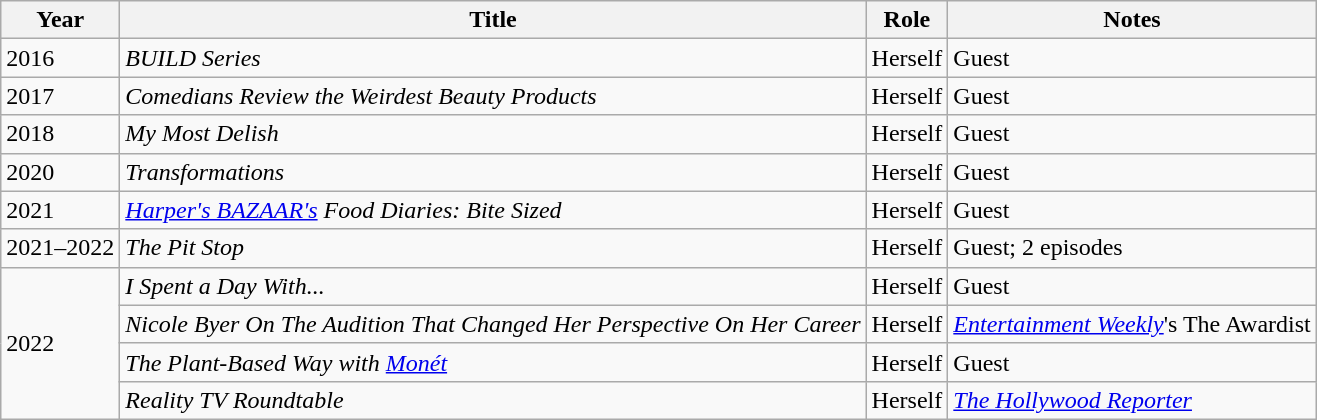<table class="wikitable">
<tr>
<th>Year</th>
<th>Title</th>
<th>Role</th>
<th>Notes</th>
</tr>
<tr>
<td>2016</td>
<td><em>BUILD Series</em></td>
<td>Herself</td>
<td>Guest</td>
</tr>
<tr>
<td>2017</td>
<td><em>Comedians Review the Weirdest Beauty Products</em></td>
<td>Herself</td>
<td>Guest</td>
</tr>
<tr>
<td>2018</td>
<td><em>My Most Delish</em></td>
<td>Herself</td>
<td>Guest</td>
</tr>
<tr>
<td>2020</td>
<td><em>Transformations</em></td>
<td>Herself</td>
<td>Guest</td>
</tr>
<tr>
<td>2021</td>
<td><em><a href='#'>Harper's BAZAAR's</a> Food Diaries: Bite Sized</em></td>
<td>Herself</td>
<td>Guest</td>
</tr>
<tr>
<td>2021–2022</td>
<td><em>The Pit Stop</em></td>
<td>Herself</td>
<td>Guest; 2 episodes</td>
</tr>
<tr>
<td rowspan="4">2022</td>
<td><em>I Spent a Day With...</em></td>
<td>Herself</td>
<td>Guest</td>
</tr>
<tr>
<td><em>Nicole Byer On The Audition That Changed Her Perspective On Her Career</em></td>
<td>Herself</td>
<td><em><a href='#'>Entertainment Weekly</a></em>'s The Awardist</td>
</tr>
<tr>
<td><em>The Plant-Based Way with <a href='#'>Monét</a></em></td>
<td>Herself</td>
<td>Guest</td>
</tr>
<tr>
<td><em>Reality TV Roundtable</em></td>
<td>Herself</td>
<td><em><a href='#'>The Hollywood Reporter</a></em></td>
</tr>
</table>
